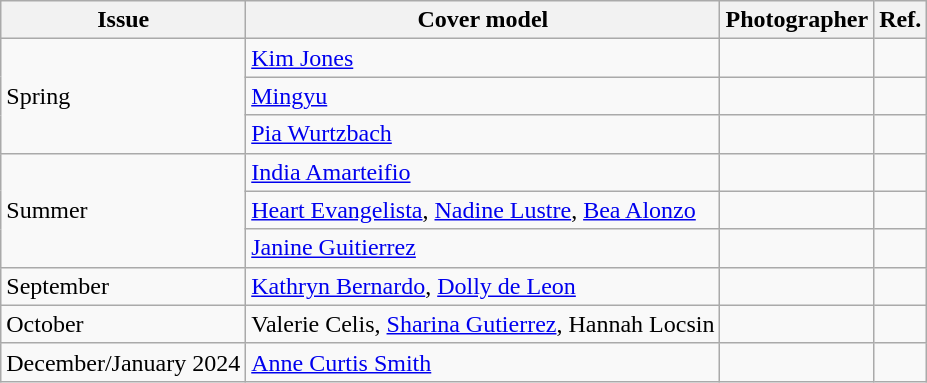<table class="sortable wikitable">
<tr>
<th>Issue</th>
<th>Cover model</th>
<th>Photographer</th>
<th>Ref.</th>
</tr>
<tr>
<td colspan="1" rowspan="3">Spring</td>
<td><a href='#'>Kim Jones</a></td>
<td></td>
<td></td>
</tr>
<tr>
<td><a href='#'>Mingyu</a></td>
<td></td>
<td></td>
</tr>
<tr>
<td><a href='#'>Pia Wurtzbach</a></td>
<td></td>
<td></td>
</tr>
<tr>
<td colspan="1" rowspan="3">Summer</td>
<td><a href='#'>India Amarteifio</a></td>
<td></td>
<td></td>
</tr>
<tr>
<td><a href='#'>Heart Evangelista</a>, <a href='#'>Nadine Lustre</a>, <a href='#'>Bea Alonzo</a></td>
<td></td>
<td></td>
</tr>
<tr>
<td><a href='#'>Janine Guitierrez</a></td>
<td></td>
<td></td>
</tr>
<tr>
<td>September</td>
<td><a href='#'>Kathryn Bernardo</a>, <a href='#'>Dolly de Leon</a></td>
<td></td>
<td></td>
</tr>
<tr>
<td>October</td>
<td>Valerie Celis, <a href='#'>Sharina Gutierrez</a>, Hannah Locsin</td>
<td></td>
<td></td>
</tr>
<tr>
<td>December/January 2024</td>
<td><a href='#'>Anne Curtis Smith</a></td>
<td></td>
<td></td>
</tr>
</table>
